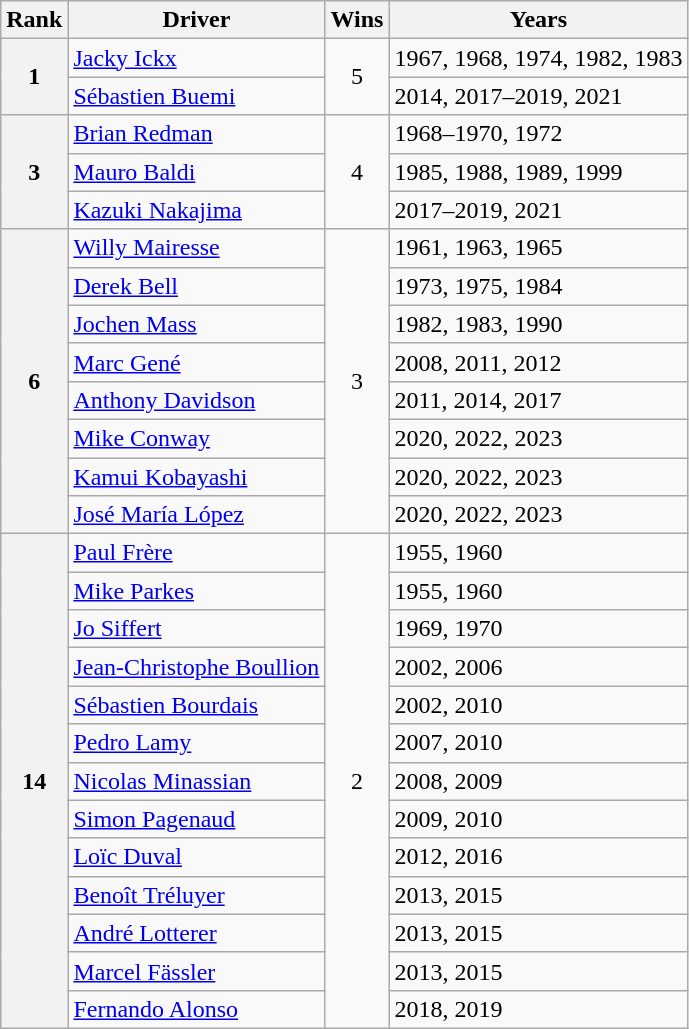<table class=wikitable>
<tr>
<th>Rank</th>
<th>Driver</th>
<th>Wins</th>
<th>Years</th>
</tr>
<tr>
<th rowspan=2>1</th>
<td> <a href='#'>Jacky Ickx</a></td>
<td rowspan="2" style="text-align:center;">5</td>
<td>1967, 1968, 1974, 1982, 1983</td>
</tr>
<tr>
<td> <a href='#'>Sébastien Buemi</a></td>
<td>2014, 2017–2019, 2021</td>
</tr>
<tr>
<th rowspan=3>3</th>
<td> <a href='#'>Brian Redman</a></td>
<td rowspan="3" style="text-align:center;">4</td>
<td>1968–1970, 1972</td>
</tr>
<tr>
<td> <a href='#'>Mauro Baldi</a></td>
<td>1985, 1988, 1989, 1999</td>
</tr>
<tr>
<td> <a href='#'>Kazuki Nakajima</a></td>
<td>2017–2019, 2021</td>
</tr>
<tr>
<th rowspan=8>6</th>
<td> <a href='#'>Willy Mairesse</a></td>
<td rowspan="8" style="text-align:center;">3</td>
<td>1961, 1963, 1965</td>
</tr>
<tr>
<td> <a href='#'>Derek Bell</a></td>
<td>1973, 1975, 1984</td>
</tr>
<tr>
<td> <a href='#'>Jochen Mass</a></td>
<td>1982, 1983, 1990</td>
</tr>
<tr>
<td> <a href='#'>Marc Gené</a></td>
<td>2008, 2011, 2012</td>
</tr>
<tr>
<td> <a href='#'>Anthony Davidson</a></td>
<td>2011, 2014, 2017</td>
</tr>
<tr>
<td> <a href='#'>Mike Conway</a></td>
<td>2020, 2022, 2023</td>
</tr>
<tr>
<td> <a href='#'>Kamui Kobayashi</a></td>
<td>2020, 2022, 2023</td>
</tr>
<tr>
<td> <a href='#'>José María López</a></td>
<td>2020, 2022, 2023</td>
</tr>
<tr>
<th rowspan=13>14</th>
<td> <a href='#'>Paul Frère</a></td>
<td rowspan="13" style="text-align:center;">2</td>
<td>1955, 1960</td>
</tr>
<tr>
<td> <a href='#'>Mike Parkes</a></td>
<td>1955, 1960</td>
</tr>
<tr>
<td> <a href='#'>Jo Siffert</a></td>
<td>1969, 1970</td>
</tr>
<tr>
<td> <a href='#'>Jean-Christophe Boullion</a></td>
<td>2002, 2006</td>
</tr>
<tr>
<td> <a href='#'>Sébastien Bourdais</a></td>
<td>2002, 2010</td>
</tr>
<tr>
<td> <a href='#'>Pedro Lamy</a></td>
<td>2007, 2010</td>
</tr>
<tr>
<td> <a href='#'>Nicolas Minassian</a></td>
<td>2008, 2009</td>
</tr>
<tr>
<td> <a href='#'>Simon Pagenaud</a></td>
<td>2009, 2010</td>
</tr>
<tr>
<td> <a href='#'>Loïc Duval</a></td>
<td>2012, 2016</td>
</tr>
<tr>
<td> <a href='#'>Benoît Tréluyer</a></td>
<td>2013, 2015</td>
</tr>
<tr>
<td> <a href='#'>André Lotterer</a></td>
<td>2013, 2015</td>
</tr>
<tr>
<td> <a href='#'>Marcel Fässler</a></td>
<td>2013, 2015</td>
</tr>
<tr>
<td> <a href='#'>Fernando Alonso</a></td>
<td>2018, 2019</td>
</tr>
</table>
